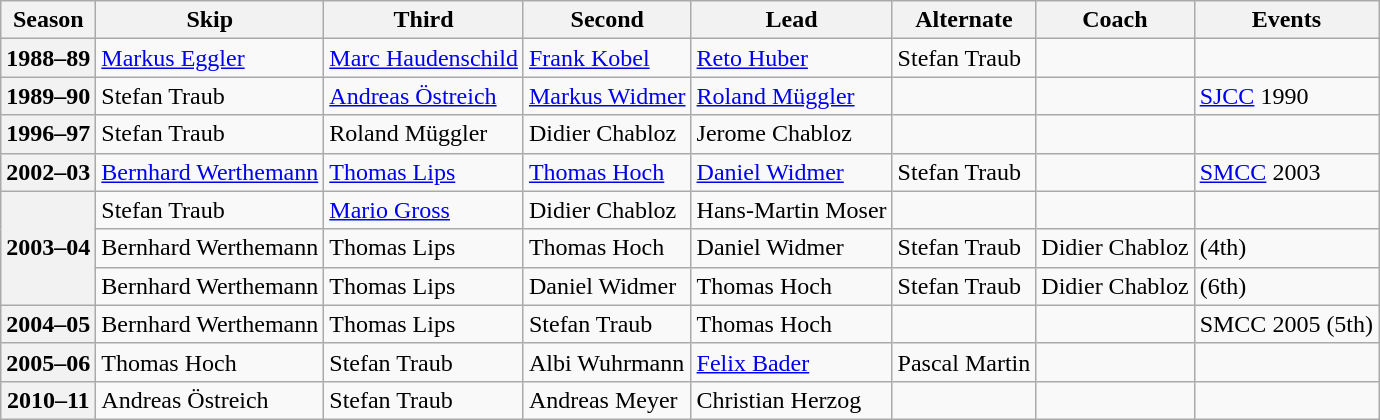<table class="wikitable">
<tr>
<th scope="col">Season</th>
<th scope="col">Skip</th>
<th scope="col">Third</th>
<th scope="col">Second</th>
<th scope="col">Lead</th>
<th scope="col">Alternate</th>
<th scope="col">Coach</th>
<th scope="col">Events</th>
</tr>
<tr>
<th scope="row">1988–89</th>
<td><a href='#'>Markus Eggler</a></td>
<td><a href='#'>Marc Haudenschild</a></td>
<td><a href='#'>Frank Kobel</a></td>
<td><a href='#'>Reto Huber</a></td>
<td>Stefan Traub</td>
<td></td>
<td> </td>
</tr>
<tr>
<th scope="row">1989–90</th>
<td>Stefan Traub</td>
<td><a href='#'>Andreas Östreich</a></td>
<td><a href='#'>Markus Widmer</a></td>
<td><a href='#'>Roland Müggler</a></td>
<td></td>
<td></td>
<td><a href='#'>SJCC</a> 1990 <br> </td>
</tr>
<tr>
<th scope="row">1996–97</th>
<td>Stefan Traub</td>
<td>Roland Müggler</td>
<td>Didier Chabloz</td>
<td>Jerome Chabloz</td>
<td></td>
<td></td>
<td></td>
</tr>
<tr>
<th scope="row">2002–03</th>
<td><a href='#'>Bernhard Werthemann</a></td>
<td><a href='#'>Thomas Lips</a></td>
<td><a href='#'>Thomas Hoch</a></td>
<td><a href='#'>Daniel Widmer</a></td>
<td>Stefan Traub</td>
<td></td>
<td><a href='#'>SMCC</a> 2003 </td>
</tr>
<tr>
<th scope="row" rowspan=3>2003–04</th>
<td>Stefan Traub</td>
<td><a href='#'>Mario Gross</a></td>
<td>Didier Chabloz</td>
<td>Hans-Martin Moser</td>
<td></td>
<td></td>
<td></td>
</tr>
<tr>
<td>Bernhard Werthemann</td>
<td>Thomas Lips</td>
<td>Thomas Hoch</td>
<td>Daniel Widmer</td>
<td>Stefan Traub</td>
<td>Didier Chabloz</td>
<td> (4th)</td>
</tr>
<tr>
<td>Bernhard Werthemann</td>
<td>Thomas Lips</td>
<td>Daniel Widmer</td>
<td>Thomas Hoch</td>
<td>Stefan Traub</td>
<td>Didier Chabloz</td>
<td> (6th)</td>
</tr>
<tr>
<th scope="row">2004–05</th>
<td>Bernhard Werthemann</td>
<td>Thomas Lips</td>
<td>Stefan Traub</td>
<td>Thomas Hoch</td>
<td></td>
<td></td>
<td>SMCC 2005 (5th)</td>
</tr>
<tr>
<th scope="row">2005–06</th>
<td>Thomas Hoch</td>
<td>Stefan Traub</td>
<td>Albi Wuhrmann</td>
<td><a href='#'>Felix Bader</a></td>
<td>Pascal Martin</td>
<td></td>
<td></td>
</tr>
<tr>
<th scope="row">2010–11</th>
<td>Andreas Östreich</td>
<td>Stefan Traub</td>
<td>Andreas Meyer</td>
<td>Christian Herzog</td>
<td></td>
<td></td>
<td></td>
</tr>
</table>
